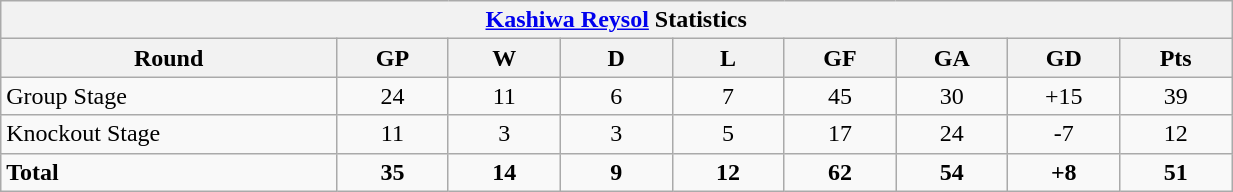<table width=65% class="wikitable" style="text-align:center;">
<tr>
<th colspan=9> <a href='#'>Kashiwa Reysol</a> Statistics</th>
</tr>
<tr>
<th width=15%>Round</th>
<th width=5%>GP</th>
<th width=5%>W</th>
<th width=5%>D</th>
<th width=5%>L</th>
<th width=5%>GF</th>
<th width=5%>GA</th>
<th width=5%>GD</th>
<th width=5%>Pts</th>
</tr>
<tr>
<td align="left">Group Stage</td>
<td>24</td>
<td>11</td>
<td>6</td>
<td>7</td>
<td>45</td>
<td>30</td>
<td>+15</td>
<td>39</td>
</tr>
<tr>
<td align="left">Knockout Stage</td>
<td>11</td>
<td>3</td>
<td>3</td>
<td>5</td>
<td>17</td>
<td>24</td>
<td>-7</td>
<td>12</td>
</tr>
<tr style="font-weight:bold">
<td align="left">Total</td>
<td>35</td>
<td>14</td>
<td>9</td>
<td>12</td>
<td>62</td>
<td>54</td>
<td>+8</td>
<td>51</td>
</tr>
</table>
